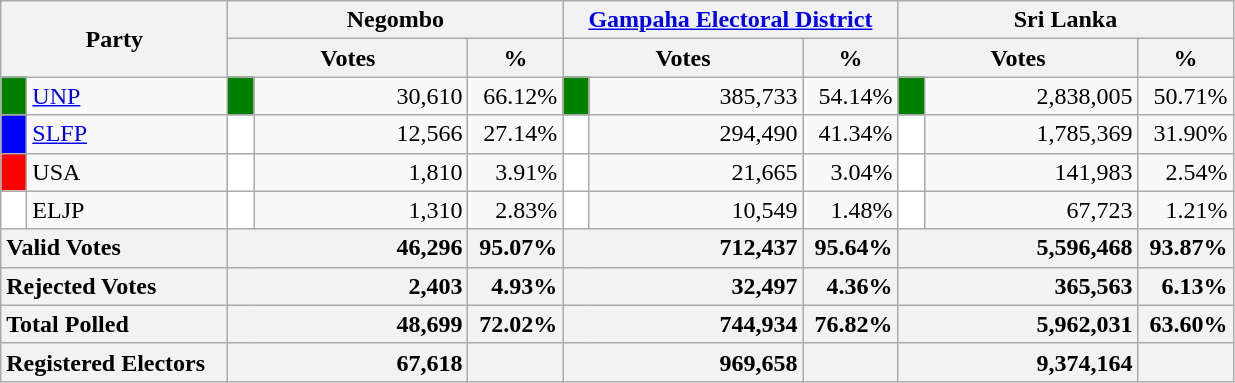<table class="wikitable">
<tr>
<th colspan="2" width="144px"rowspan="2">Party</th>
<th colspan="3" width="216px">Negombo</th>
<th colspan="3" width="216px"><a href='#'>Gampaha Electoral District</a></th>
<th colspan="3" width="216px">Sri Lanka</th>
</tr>
<tr>
<th colspan="2" width="144px">Votes</th>
<th>%</th>
<th colspan="2" width="144px">Votes</th>
<th>%</th>
<th colspan="2" width="144px">Votes</th>
<th>%</th>
</tr>
<tr>
<td style="background-color:green;" width="10px"></td>
<td style="text-align:left;"><a href='#'>UNP</a></td>
<td style="background-color:green;" width="10px"></td>
<td style="text-align:right;">30,610</td>
<td style="text-align:right;">66.12%</td>
<td style="background-color:green;" width="10px"></td>
<td style="text-align:right;">385,733</td>
<td style="text-align:right;">54.14%</td>
<td style="background-color:green;" width="10px"></td>
<td style="text-align:right;">2,838,005</td>
<td style="text-align:right;">50.71%</td>
</tr>
<tr>
<td style="background-color:blue;" width="10px"></td>
<td style="text-align:left;"><a href='#'>SLFP</a></td>
<td style="background-color:white;" width="10px"></td>
<td style="text-align:right;">12,566</td>
<td style="text-align:right;">27.14%</td>
<td style="background-color:white;" width="10px"></td>
<td style="text-align:right;">294,490</td>
<td style="text-align:right;">41.34%</td>
<td style="background-color:white;" width="10px"></td>
<td style="text-align:right;">1,785,369</td>
<td style="text-align:right;">31.90%</td>
</tr>
<tr>
<td style="background-color:red;" width="10px"></td>
<td style="text-align:left;">USA</td>
<td style="background-color:white;" width="10px"></td>
<td style="text-align:right;">1,810</td>
<td style="text-align:right;">3.91%</td>
<td style="background-color:white;" width="10px"></td>
<td style="text-align:right;">21,665</td>
<td style="text-align:right;">3.04%</td>
<td style="background-color:white;" width="10px"></td>
<td style="text-align:right;">141,983</td>
<td style="text-align:right;">2.54%</td>
</tr>
<tr>
<td style="background-color:white;" width="10px"></td>
<td style="text-align:left;">ELJP</td>
<td style="background-color:white;" width="10px"></td>
<td style="text-align:right;">1,310</td>
<td style="text-align:right;">2.83%</td>
<td style="background-color:white;" width="10px"></td>
<td style="text-align:right;">10,549</td>
<td style="text-align:right;">1.48%</td>
<td style="background-color:white;" width="10px"></td>
<td style="text-align:right;">67,723</td>
<td style="text-align:right;">1.21%</td>
</tr>
<tr>
<th colspan="2" width="144px"style="text-align:left;">Valid Votes</th>
<th style="text-align:right;"colspan="2" width="144px">46,296</th>
<th style="text-align:right;">95.07%</th>
<th style="text-align:right;"colspan="2" width="144px">712,437</th>
<th style="text-align:right;">95.64%</th>
<th style="text-align:right;"colspan="2" width="144px">5,596,468</th>
<th style="text-align:right;">93.87%</th>
</tr>
<tr>
<th colspan="2" width="144px"style="text-align:left;">Rejected Votes</th>
<th style="text-align:right;"colspan="2" width="144px">2,403</th>
<th style="text-align:right;">4.93%</th>
<th style="text-align:right;"colspan="2" width="144px">32,497</th>
<th style="text-align:right;">4.36%</th>
<th style="text-align:right;"colspan="2" width="144px">365,563</th>
<th style="text-align:right;">6.13%</th>
</tr>
<tr>
<th colspan="2" width="144px"style="text-align:left;">Total Polled</th>
<th style="text-align:right;"colspan="2" width="144px">48,699</th>
<th style="text-align:right;">72.02%</th>
<th style="text-align:right;"colspan="2" width="144px">744,934</th>
<th style="text-align:right;">76.82%</th>
<th style="text-align:right;"colspan="2" width="144px">5,962,031</th>
<th style="text-align:right;">63.60%</th>
</tr>
<tr>
<th colspan="2" width="144px"style="text-align:left;">Registered Electors</th>
<th style="text-align:right;"colspan="2" width="144px">67,618</th>
<th></th>
<th style="text-align:right;"colspan="2" width="144px">969,658</th>
<th></th>
<th style="text-align:right;"colspan="2" width="144px">9,374,164</th>
<th></th>
</tr>
</table>
